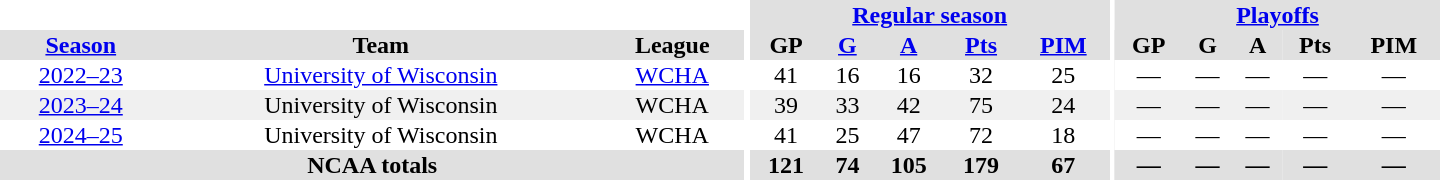<table border="0" cellpadding="1" cellspacing="0" style="text-align:center; width:60em">
<tr bgcolor="#e0e0e0">
<th colspan="3" bgcolor="#ffffff"></th>
<th rowspan="97" bgcolor="#ffffff"></th>
<th colspan="5"><a href='#'>Regular season</a></th>
<th rowspan="97" bgcolor="#ffffff"></th>
<th colspan="5"><a href='#'>Playoffs</a></th>
</tr>
<tr bgcolor="#e0e0e0">
<th><a href='#'>Season</a></th>
<th>Team</th>
<th>League</th>
<th>GP</th>
<th><a href='#'>G</a></th>
<th><a href='#'>A</a></th>
<th><a href='#'>Pts</a></th>
<th><a href='#'>PIM</a></th>
<th>GP</th>
<th>G</th>
<th>A</th>
<th>Pts</th>
<th>PIM</th>
</tr>
<tr>
<td><a href='#'>2022–23</a></td>
<td><a href='#'>University of Wisconsin</a></td>
<td><a href='#'>WCHA</a></td>
<td>41</td>
<td>16</td>
<td>16</td>
<td>32</td>
<td>25</td>
<td>—</td>
<td>—</td>
<td>—</td>
<td>—</td>
<td>—</td>
</tr>
<tr bgcolor="#f0f0f0">
<td><a href='#'>2023–24</a></td>
<td>University of Wisconsin</td>
<td>WCHA</td>
<td>39</td>
<td>33</td>
<td>42</td>
<td>75</td>
<td>24</td>
<td>—</td>
<td>—</td>
<td>—</td>
<td>—</td>
<td>—</td>
</tr>
<tr>
<td><a href='#'>2024–25</a></td>
<td>University of Wisconsin</td>
<td>WCHA</td>
<td>41</td>
<td>25</td>
<td>47</td>
<td>72</td>
<td>18</td>
<td>—</td>
<td>—</td>
<td>—</td>
<td>—</td>
<td>—</td>
</tr>
<tr bgcolor="#e0e0e0">
<th colspan="3">NCAA totals</th>
<th>121</th>
<th>74</th>
<th>105</th>
<th>179</th>
<th>67</th>
<th>—</th>
<th>—</th>
<th>—</th>
<th>—</th>
<th>—</th>
</tr>
</table>
